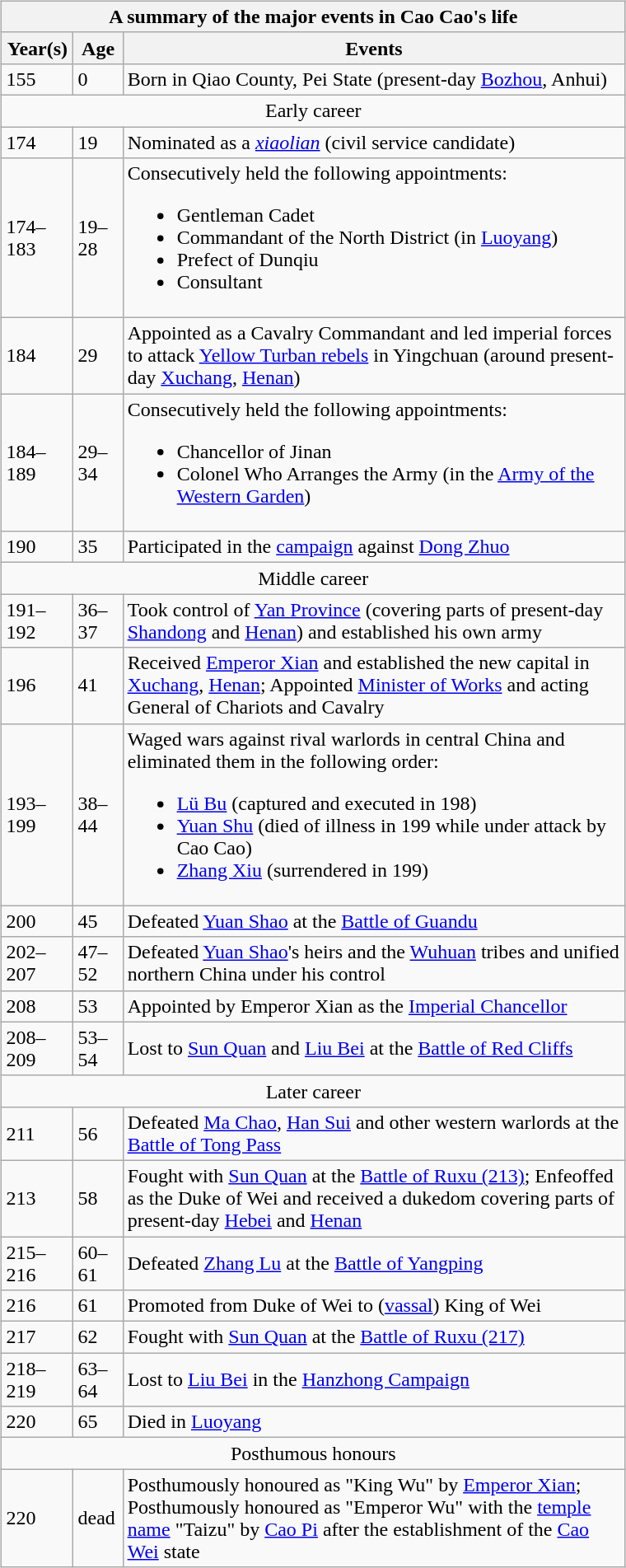<table class="wikitable"  style="margin:5px; float:right; width:40%;">
<tr>
<th colspan=3>A summary of the major events in Cao Cao's life</th>
</tr>
<tr>
<th>Year(s)</th>
<th>Age</th>
<th>Events</th>
</tr>
<tr>
<td>155</td>
<td>0</td>
<td>Born in Qiao County, Pei State (present-day <a href='#'>Bozhou</a>, Anhui)</td>
</tr>
<tr>
<td align=center colspan=3>Early career</td>
</tr>
<tr>
<td>174</td>
<td>19</td>
<td>Nominated as a <em><a href='#'>xiaolian</a></em> (civil service candidate)</td>
</tr>
<tr>
<td>174–183</td>
<td>19–28</td>
<td>Consecutively held the following appointments:<br><ul><li>Gentleman Cadet</li><li>Commandant of the North District (in <a href='#'>Luoyang</a>)</li><li>Prefect of Dunqiu</li><li>Consultant</li></ul></td>
</tr>
<tr>
<td>184</td>
<td>29</td>
<td>Appointed as a Cavalry Commandant and led imperial forces to attack <a href='#'>Yellow Turban rebels</a> in Yingchuan (around present-day <a href='#'>Xuchang</a>, <a href='#'>Henan</a>)</td>
</tr>
<tr>
<td>184–189</td>
<td>29–34</td>
<td>Consecutively held the following appointments:<br><ul><li>Chancellor of Jinan</li><li>Colonel Who Arranges the Army (in the <a href='#'>Army of the Western Garden</a>)</li></ul></td>
</tr>
<tr>
<td>190</td>
<td>35</td>
<td>Participated in the <a href='#'>campaign</a> against <a href='#'>Dong Zhuo</a></td>
</tr>
<tr>
<td align=center colspan=3>Middle career</td>
</tr>
<tr>
<td>191–192</td>
<td>36–37</td>
<td>Took control of <a href='#'>Yan Province</a> (covering parts of present-day <a href='#'>Shandong</a> and <a href='#'>Henan</a>) and established his own army</td>
</tr>
<tr>
<td>196</td>
<td>41</td>
<td>Received <a href='#'>Emperor Xian</a> and established the new capital in <a href='#'>Xuchang</a>, <a href='#'>Henan</a>; Appointed <a href='#'>Minister of Works</a> and acting General of Chariots and Cavalry</td>
</tr>
<tr>
<td>193–199</td>
<td>38–44</td>
<td>Waged wars against rival warlords in central China and eliminated them in the following order:<br><ul><li><a href='#'>Lü Bu</a> (captured and executed in 198)</li><li><a href='#'>Yuan Shu</a> (died of illness in 199 while under attack by Cao Cao)</li><li><a href='#'>Zhang Xiu</a> (surrendered in 199)</li></ul></td>
</tr>
<tr>
<td>200</td>
<td>45</td>
<td>Defeated <a href='#'>Yuan Shao</a> at the <a href='#'>Battle of Guandu</a></td>
</tr>
<tr>
<td>202–207</td>
<td>47–52</td>
<td>Defeated <a href='#'>Yuan Shao</a>'s heirs and the <a href='#'>Wuhuan</a> tribes and unified northern China under his control</td>
</tr>
<tr>
<td>208</td>
<td>53</td>
<td>Appointed by Emperor Xian as the <a href='#'>Imperial Chancellor</a></td>
</tr>
<tr>
<td>208–209</td>
<td>53–54</td>
<td>Lost to <a href='#'>Sun Quan</a> and <a href='#'>Liu Bei</a> at the <a href='#'>Battle of Red Cliffs</a></td>
</tr>
<tr>
<td align=center colspan=3>Later career</td>
</tr>
<tr>
<td>211</td>
<td>56</td>
<td>Defeated <a href='#'>Ma Chao</a>, <a href='#'>Han Sui</a> and other western warlords at the <a href='#'>Battle of Tong Pass</a></td>
</tr>
<tr>
<td>213</td>
<td>58</td>
<td>Fought with <a href='#'>Sun Quan</a> at the <a href='#'>Battle of Ruxu (213)</a>; Enfeoffed as the Duke of Wei and received a dukedom covering parts of present-day <a href='#'>Hebei</a> and <a href='#'>Henan</a></td>
</tr>
<tr>
<td>215–216</td>
<td>60–61</td>
<td>Defeated <a href='#'>Zhang Lu</a> at the <a href='#'>Battle of Yangping</a></td>
</tr>
<tr>
<td>216</td>
<td>61</td>
<td>Promoted from Duke of Wei to (<a href='#'>vassal</a>) King of Wei</td>
</tr>
<tr>
<td>217</td>
<td>62</td>
<td>Fought with <a href='#'>Sun Quan</a> at the <a href='#'>Battle of Ruxu (217)</a></td>
</tr>
<tr>
<td>218–219</td>
<td>63–64</td>
<td>Lost to <a href='#'>Liu Bei</a> in the <a href='#'>Hanzhong Campaign</a></td>
</tr>
<tr>
<td>220</td>
<td>65</td>
<td>Died in <a href='#'>Luoyang</a></td>
</tr>
<tr>
<td align=center colspan=3>Posthumous honours</td>
</tr>
<tr>
<td>220</td>
<td>dead</td>
<td>Posthumously honoured as "King Wu" by <a href='#'>Emperor Xian</a>; Posthumously honoured as "Emperor Wu" with the <a href='#'>temple name</a> "Taizu" by <a href='#'>Cao Pi</a> after the establishment of the <a href='#'>Cao Wei</a> state</td>
</tr>
</table>
